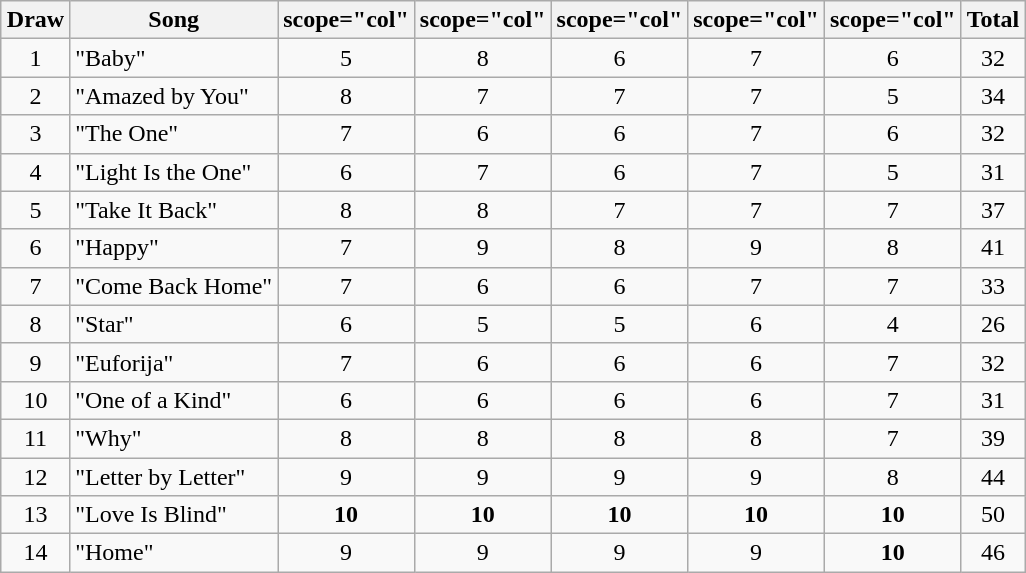<table class="wikitable collapsible" style="margin: 1em auto 1em auto; text-align:center;">
<tr>
<th>Draw</th>
<th>Song</th>
<th>scope="col" </th>
<th>scope="col" </th>
<th>scope="col" </th>
<th>scope="col" </th>
<th>scope="col" </th>
<th>Total</th>
</tr>
<tr>
<td>1</td>
<td align="left">"Baby"</td>
<td>5</td>
<td>8</td>
<td>6</td>
<td>7</td>
<td>6</td>
<td>32</td>
</tr>
<tr>
<td>2</td>
<td align="left">"Amazed by You"</td>
<td>8</td>
<td>7</td>
<td>7</td>
<td>7</td>
<td>5</td>
<td>34</td>
</tr>
<tr>
<td>3</td>
<td align="left">"The One"</td>
<td>7</td>
<td>6</td>
<td>6</td>
<td>7</td>
<td>6</td>
<td>32</td>
</tr>
<tr>
<td>4</td>
<td align="left">"Light Is the One"</td>
<td>6</td>
<td>7</td>
<td>6</td>
<td>7</td>
<td>5</td>
<td>31</td>
</tr>
<tr>
<td>5</td>
<td align="left">"Take It Back"</td>
<td>8</td>
<td>8</td>
<td>7</td>
<td>7</td>
<td>7</td>
<td>37</td>
</tr>
<tr>
<td>6</td>
<td align="left">"Happy"</td>
<td>7</td>
<td>9</td>
<td>8</td>
<td>9</td>
<td>8</td>
<td>41</td>
</tr>
<tr>
<td>7</td>
<td align="left">"Come Back Home"</td>
<td>7</td>
<td>6</td>
<td>6</td>
<td>7</td>
<td>7</td>
<td>33</td>
</tr>
<tr>
<td>8</td>
<td align="left">"Star"</td>
<td>6</td>
<td>5</td>
<td>5</td>
<td>6</td>
<td>4</td>
<td>26</td>
</tr>
<tr>
<td>9</td>
<td align="left">"Euforija"</td>
<td>7</td>
<td>6</td>
<td>6</td>
<td>6</td>
<td>7</td>
<td>32</td>
</tr>
<tr>
<td>10</td>
<td align="left">"One of a Kind"</td>
<td>6</td>
<td>6</td>
<td>6</td>
<td>6</td>
<td>7</td>
<td>31</td>
</tr>
<tr>
<td>11</td>
<td align="left">"Why"</td>
<td>8</td>
<td>8</td>
<td>8</td>
<td>8</td>
<td>7</td>
<td>39</td>
</tr>
<tr>
<td>12</td>
<td align="left">"Letter by Letter"</td>
<td>9</td>
<td>9</td>
<td>9</td>
<td>9</td>
<td>8</td>
<td>44</td>
</tr>
<tr>
<td>13</td>
<td align="left">"Love Is Blind"</td>
<td><strong>10</strong></td>
<td><strong>10</strong></td>
<td><strong>10</strong></td>
<td><strong>10</strong></td>
<td><strong>10</strong></td>
<td>50</td>
</tr>
<tr>
<td>14</td>
<td align="left">"Home"</td>
<td>9</td>
<td>9</td>
<td>9</td>
<td>9</td>
<td><strong>10</strong></td>
<td>46</td>
</tr>
</table>
